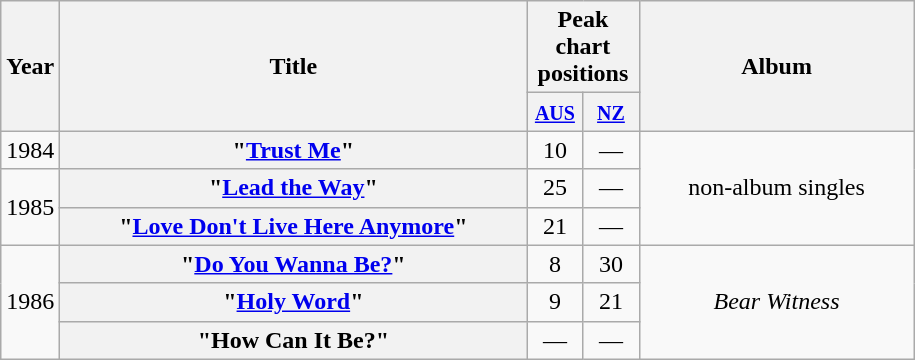<table class="wikitable plainrowheaders" style="text-align:center;" border="1">
<tr>
<th scope="col" rowspan="2" style="width:1em;">Year</th>
<th scope="col" rowspan="2" style="width:19em;">Title</th>
<th scope="col" colspan="2">Peak chart positions</th>
<th scope="col" rowspan="2" style="width:11em;">Album</th>
</tr>
<tr>
<th width="30px"><small><a href='#'>AUS</a><br></small></th>
<th width="30px"><small><a href='#'>NZ</a><br></small></th>
</tr>
<tr>
<td>1984</td>
<th scope="row">"<a href='#'>Trust Me</a>"</th>
<td>10</td>
<td>—</td>
<td rowspan="3">non-album singles</td>
</tr>
<tr>
<td rowspan="2">1985</td>
<th scope="row">"<a href='#'>Lead the Way</a>"</th>
<td>25</td>
<td>—</td>
</tr>
<tr>
<th scope="row">"<a href='#'>Love Don't Live Here Anymore</a>"</th>
<td>21</td>
<td>—</td>
</tr>
<tr>
<td rowspan="3">1986</td>
<th scope="row">"<a href='#'>Do You Wanna Be?</a>"</th>
<td>8</td>
<td>30</td>
<td rowspan="3"><em>Bear Witness</em></td>
</tr>
<tr>
<th scope="row">"<a href='#'>Holy Word</a>"</th>
<td>9</td>
<td>21</td>
</tr>
<tr>
<th scope="row">"How Can It Be?"</th>
<td>—</td>
<td>—</td>
</tr>
</table>
